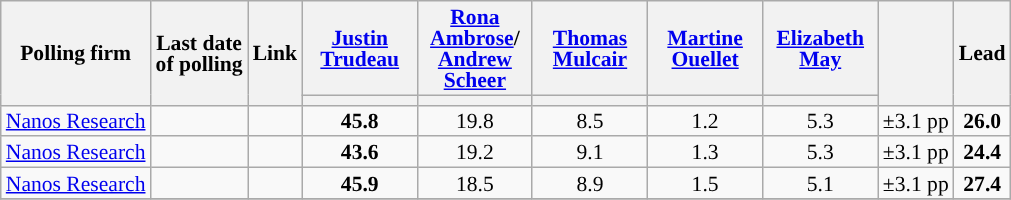<table class="wikitable sortable mw-datatable" style="text-align:center;font-size:90%;line-height:14px;">
<tr>
<th rowspan="2">Polling firm</th>
<th rowspan="2">Last date<br>of polling</th>
<th rowspan="2">Link</th>
<th class="unsortable" style="width:70px;"><a href='#'>Justin Trudeau</a></th>
<th class="unsortable" style="width:70px;"><a href='#'>Rona Ambrose</a>/<br><a href='#'>Andrew Scheer</a></th>
<th class="unsortable" style="width:70px;"><a href='#'>Thomas Mulcair</a></th>
<th class="unsortable" style="width:70px;"><a href='#'>Martine Ouellet</a></th>
<th class="unsortable" style="width:70px;"><a href='#'>Elizabeth May</a></th>
<th rowspan="2"></th>
<th rowspan="2">Lead</th>
</tr>
<tr style="background:#e9e9e9;">
<th style="background-color:"></th>
<th style="background-color:"></th>
<th style="background-color:"></th>
<th style="background-color:"></th>
<th style="background-color:"></th>
</tr>
<tr>
<td><a href='#'>Nanos Research</a></td>
<td></td>
<td></td>
<td><strong>45.8</strong></td>
<td>19.8</td>
<td>8.5</td>
<td>1.2</td>
<td>5.3</td>
<td>±3.1 pp</td>
<td><strong>26.0</strong></td>
</tr>
<tr>
<td><a href='#'>Nanos Research</a></td>
<td></td>
<td></td>
<td><strong>43.6</strong></td>
<td>19.2</td>
<td>9.1</td>
<td>1.3</td>
<td>5.3</td>
<td>±3.1 pp</td>
<td><strong>24.4</strong></td>
</tr>
<tr>
<td><a href='#'>Nanos Research</a></td>
<td></td>
<td></td>
<td><strong>45.9</strong></td>
<td>18.5</td>
<td>8.9</td>
<td>1.5</td>
<td>5.1</td>
<td>±3.1 pp</td>
<td><strong>27.4</strong></td>
</tr>
<tr>
</tr>
</table>
